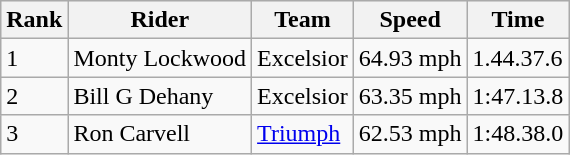<table class="wikitable">
<tr style="background:#efefef;">
<th>Rank</th>
<th>Rider</th>
<th>Team</th>
<th>Speed</th>
<th>Time</th>
</tr>
<tr>
<td>1</td>
<td> 	Monty Lockwood</td>
<td>Excelsior</td>
<td>64.93 mph</td>
<td>1.44.37.6</td>
</tr>
<tr>
<td>2</td>
<td> 	Bill G Dehany</td>
<td>Excelsior</td>
<td>63.35 mph</td>
<td>1:47.13.8</td>
</tr>
<tr>
<td>3</td>
<td> Ron Carvell</td>
<td><a href='#'>Triumph</a></td>
<td>62.53 mph</td>
<td>1:48.38.0</td>
</tr>
</table>
